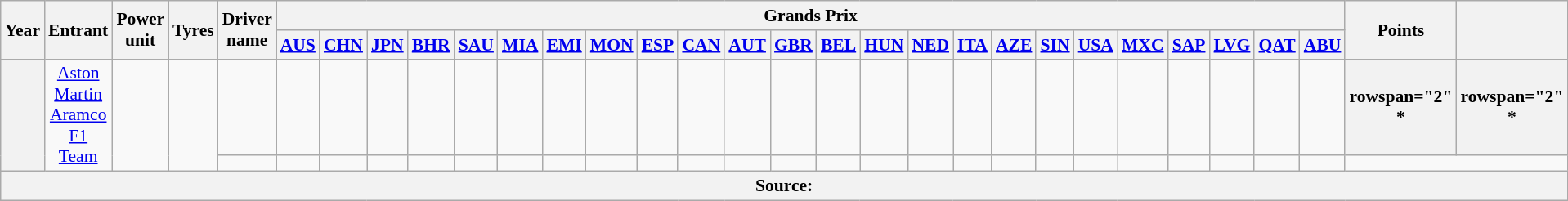<table class="wikitable" style="text-align:center; font-size:90%">
<tr>
<th rowspan="2">Year</th>
<th rowspan="2">Entrant</th>
<th rowspan="2">Power unit</th>
<th rowspan="2">Tyres</th>
<th rowspan="2">Driver name</th>
<th colspan="24">Grands Prix</th>
<th rowspan="2">Points</th>
<th rowspan="2"></th>
</tr>
<tr>
<th><a href='#'>AUS</a></th>
<th><a href='#'>CHN</a></th>
<th><a href='#'>JPN</a></th>
<th><a href='#'>BHR</a></th>
<th><a href='#'>SAU</a></th>
<th><a href='#'>MIA</a></th>
<th><a href='#'>EMI</a></th>
<th><a href='#'>MON</a></th>
<th><a href='#'>ESP</a></th>
<th><a href='#'>CAN</a></th>
<th><a href='#'>AUT</a></th>
<th><a href='#'>GBR</a></th>
<th><a href='#'>BEL</a></th>
<th><a href='#'>HUN</a></th>
<th><a href='#'>NED</a></th>
<th><a href='#'>ITA</a></th>
<th><a href='#'>AZE</a></th>
<th><a href='#'>SIN</a></th>
<th><a href='#'>USA</a></th>
<th><a href='#'>MXC</a></th>
<th><a href='#'>SAP</a></th>
<th><a href='#'>LVG</a></th>
<th><a href='#'>QAT</a></th>
<th><a href='#'>ABU</a></th>
</tr>
<tr>
<th rowspan="2"></th>
<td rowspan="2"><a href='#'>Aston Martin Aramco F1 Team</a></td>
<td rowspan="2"><br>
</td>
<td rowspan="2"></td>
<td align=left></td>
<td></td>
<td></td>
<td></td>
<td></td>
<td></td>
<td></td>
<td></td>
<td></td>
<td></td>
<td></td>
<td></td>
<td></td>
<td></td>
<td></td>
<td></td>
<td></td>
<td></td>
<td></td>
<td></td>
<td></td>
<td></td>
<td></td>
<td></td>
<td></td>
<th>rowspan="2" *</th>
<th>rowspan="2" *</th>
</tr>
<tr>
<td align=left></td>
<td></td>
<td></td>
<td></td>
<td></td>
<td></td>
<td></td>
<td></td>
<td></td>
<td></td>
<td></td>
<td></td>
<td></td>
<td></td>
<td></td>
<td></td>
<td></td>
<td></td>
<td></td>
<td></td>
<td></td>
<td></td>
<td></td>
<td></td>
<td></td>
</tr>
<tr>
<th colspan="31">Source:</th>
</tr>
</table>
